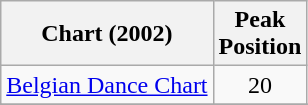<table class="wikitable sortable">
<tr>
<th align="left">Chart (2002)</th>
<th align="left">Peak<br>Position</th>
</tr>
<tr>
<td align="left"><a href='#'>Belgian Dance Chart</a></td>
<td align="center">20</td>
</tr>
<tr>
</tr>
<tr>
</tr>
</table>
